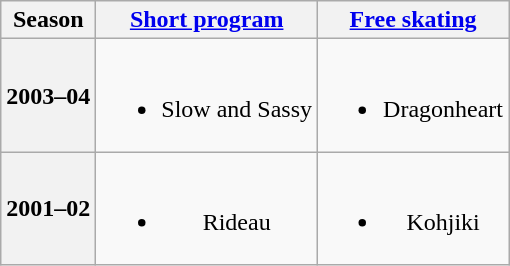<table class=wikitable style=text-align:center>
<tr>
<th>Season</th>
<th><a href='#'>Short program</a></th>
<th><a href='#'>Free skating</a></th>
</tr>
<tr>
<th>2003–04 <br> </th>
<td><br><ul><li>Slow and Sassy <br></li></ul></td>
<td><br><ul><li>Dragonheart <br></li></ul></td>
</tr>
<tr>
<th>2001–02 <br> </th>
<td><br><ul><li>Rideau <br></li></ul></td>
<td><br><ul><li>Kohjiki <br></li></ul></td>
</tr>
</table>
